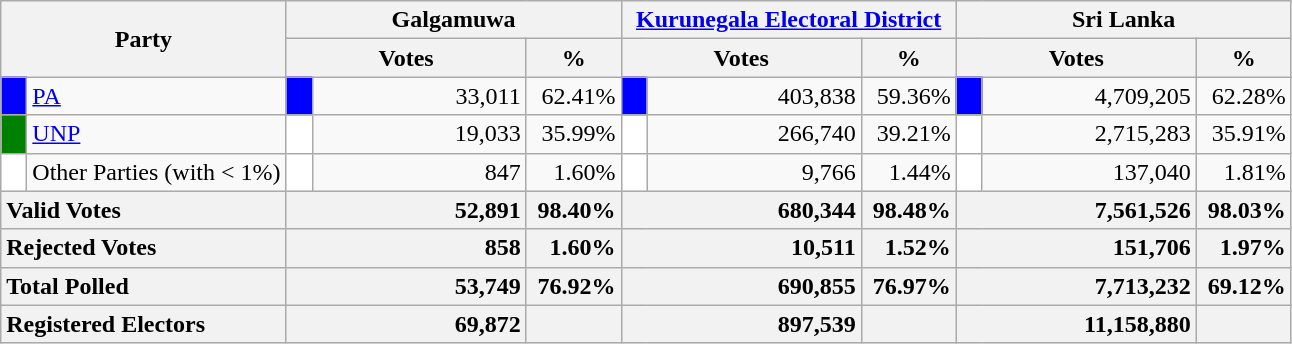<table class="wikitable">
<tr>
<th colspan="2" width="144px"rowspan="2">Party</th>
<th colspan="3" width="216px">Galgamuwa</th>
<th colspan="3" width="216px"><a href='#'>Kurunegala Electoral District</a></th>
<th colspan="3" width="216px">Sri Lanka</th>
</tr>
<tr>
<th colspan="2" width="144px">Votes</th>
<th>%</th>
<th colspan="2" width="144px">Votes</th>
<th>%</th>
<th colspan="2" width="144px">Votes</th>
<th>%</th>
</tr>
<tr>
<td style="background-color:blue;" width="10px"></td>
<td style="text-align:left;"><a href='#'>PA</a></td>
<td style="background-color:blue;" width="10px"></td>
<td style="text-align:right;">33,011</td>
<td style="text-align:right;">62.41%</td>
<td style="background-color:blue;" width="10px"></td>
<td style="text-align:right;">403,838</td>
<td style="text-align:right;">59.36%</td>
<td style="background-color:blue;" width="10px"></td>
<td style="text-align:right;">4,709,205</td>
<td style="text-align:right;">62.28%</td>
</tr>
<tr>
<td style="background-color:green;" width="10px"></td>
<td style="text-align:left;"><a href='#'>UNP</a></td>
<td style="background-color:white;" width="10px"></td>
<td style="text-align:right;">19,033</td>
<td style="text-align:right;">35.99%</td>
<td style="background-color:white;" width="10px"></td>
<td style="text-align:right;">266,740</td>
<td style="text-align:right;">39.21%</td>
<td style="background-color:white;" width="10px"></td>
<td style="text-align:right;">2,715,283</td>
<td style="text-align:right;">35.91%</td>
</tr>
<tr>
<td style="background-color:white;" width="10px"></td>
<td style="text-align:left;">Other Parties (with < 1%)</td>
<td style="background-color:white;" width="10px"></td>
<td style="text-align:right;">847</td>
<td style="text-align:right;">1.60%</td>
<td style="background-color:white;" width="10px"></td>
<td style="text-align:right;">9,766</td>
<td style="text-align:right;">1.44%</td>
<td style="background-color:white;" width="10px"></td>
<td style="text-align:right;">137,040</td>
<td style="text-align:right;">1.81%</td>
</tr>
<tr>
<th colspan="2" width="144px"style="text-align:left;">Valid Votes</th>
<th style="text-align:right;"colspan="2" width="144px">52,891</th>
<th style="text-align:right;">98.40%</th>
<th style="text-align:right;"colspan="2" width="144px">680,344</th>
<th style="text-align:right;">98.48%</th>
<th style="text-align:right;"colspan="2" width="144px">7,561,526</th>
<th style="text-align:right;">98.03%</th>
</tr>
<tr>
<th colspan="2" width="144px"style="text-align:left;">Rejected Votes</th>
<th style="text-align:right;"colspan="2" width="144px">858</th>
<th style="text-align:right;">1.60%</th>
<th style="text-align:right;"colspan="2" width="144px">10,511</th>
<th style="text-align:right;">1.52%</th>
<th style="text-align:right;"colspan="2" width="144px">151,706</th>
<th style="text-align:right;">1.97%</th>
</tr>
<tr>
<th colspan="2" width="144px"style="text-align:left;">Total Polled</th>
<th style="text-align:right;"colspan="2" width="144px">53,749</th>
<th style="text-align:right;">76.92%</th>
<th style="text-align:right;"colspan="2" width="144px">690,855</th>
<th style="text-align:right;">76.97%</th>
<th style="text-align:right;"colspan="2" width="144px">7,713,232</th>
<th style="text-align:right;">69.12%</th>
</tr>
<tr>
<th colspan="2" width="144px"style="text-align:left;">Registered Electors</th>
<th style="text-align:right;"colspan="2" width="144px">69,872</th>
<th></th>
<th style="text-align:right;"colspan="2" width="144px">897,539</th>
<th></th>
<th style="text-align:right;"colspan="2" width="144px">11,158,880</th>
<th></th>
</tr>
</table>
